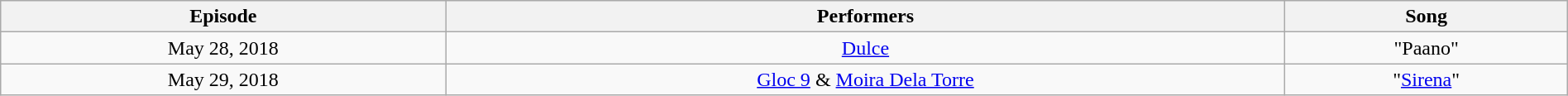<table class="wikitable" style="text-align:center; width:100%">
<tr>
<th>Episode</th>
<th>Performers</th>
<th>Song</th>
</tr>
<tr>
<td>May 28, 2018</td>
<td><a href='#'>Dulce</a></td>
<td>"Paano"</td>
</tr>
<tr>
<td>May 29, 2018</td>
<td><a href='#'>Gloc 9</a> & <a href='#'>Moira Dela Torre</a></td>
<td>"<a href='#'>Sirena</a>"</td>
</tr>
</table>
